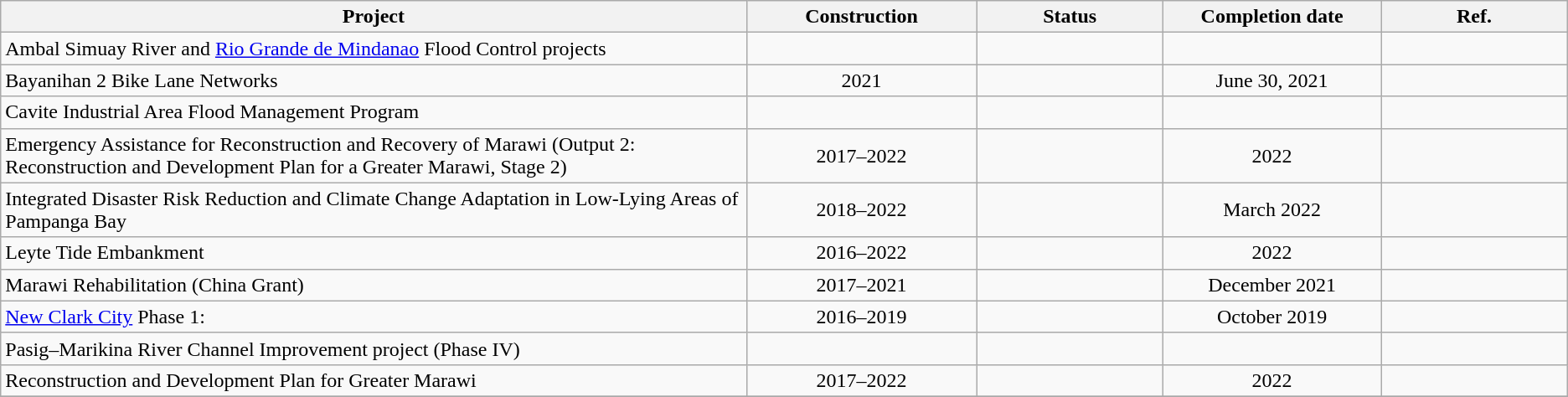<table class="wikitable">
<tr>
<th scope="col" style="width:20%;">Project</th>
<th scope="col" style="width:5%;">Construction</th>
<th scope="col" style="width:5%;">Status</th>
<th scope="col" style="width:5%;">Completion date</th>
<th scope="col" style="width:5%;">Ref.</th>
</tr>
<tr>
<td>Ambal Simuay River and <a href='#'>Rio Grande de Mindanao</a> Flood Control projects</td>
<td style="text-align:center;"></td>
<td></td>
<td style="text-align:center;"></td>
<td></td>
</tr>
<tr>
<td>Bayanihan 2 Bike Lane Networks</td>
<td style="text-align:center;">2021</td>
<td></td>
<td style="text-align:center;">June 30, 2021</td>
<td></td>
</tr>
<tr>
<td>Cavite Industrial Area Flood Management Program</td>
<td style="text-align:center;"></td>
<td></td>
<td style="text-align:center;"></td>
<td></td>
</tr>
<tr>
<td>Emergency Assistance for Reconstruction and Recovery of Marawi (Output 2: Reconstruction and Development Plan for a Greater Marawi, Stage 2)</td>
<td style="text-align:center;">2017–2022</td>
<td></td>
<td style="text-align:center;">2022</td>
<td></td>
</tr>
<tr>
<td>Integrated Disaster Risk Reduction and Climate Change Adaptation in Low-Lying Areas of Pampanga Bay</td>
<td style="text-align:center;">2018–2022</td>
<td></td>
<td style="text-align:center;">March 2022</td>
<td></td>
</tr>
<tr>
<td>Leyte Tide Embankment</td>
<td style="text-align:center;">2016–2022</td>
<td></td>
<td style="text-align:center;">2022</td>
<td></td>
</tr>
<tr>
<td>Marawi Rehabilitation (China Grant)<br></td>
<td style="text-align:center;">2017–2021</td>
<td></td>
<td style="text-align:center;">December 2021</td>
<td></td>
</tr>
<tr>
<td><a href='#'>New Clark City</a> Phase 1:<br></td>
<td style="text-align:center;">2016–2019</td>
<td></td>
<td style="text-align:center;">October 2019</td>
<td></td>
</tr>
<tr>
<td>Pasig–Marikina River Channel Improvement project (Phase IV)</td>
<td style="text-align:center;"></td>
<td></td>
<td style="text-align:center;"></td>
<td></td>
</tr>
<tr>
<td>Reconstruction and Development Plan for Greater Marawi</td>
<td style="text-align:center;">2017–2022</td>
<td></td>
<td style="text-align:center;">2022</td>
<td></td>
</tr>
<tr>
</tr>
</table>
